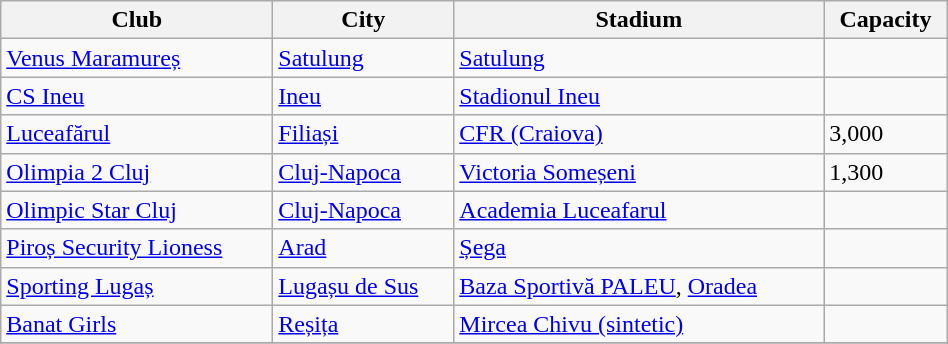<table class="wikitable sortable" width="50%">
<tr>
<th>Club</th>
<th>City</th>
<th>Stadium</th>
<th>Capacity</th>
</tr>
<tr>
<td><a href='#'>Venus Maramureș</a></td>
<td><a href='#'>Satulung</a></td>
<td><a href='#'>Satulung</a></td>
<td></td>
</tr>
<tr>
<td><a href='#'>CS Ineu</a></td>
<td><a href='#'>Ineu</a></td>
<td><a href='#'>Stadionul Ineu</a></td>
<td></td>
</tr>
<tr>
<td><a href='#'>Luceafărul</a></td>
<td><a href='#'>Filiași</a></td>
<td><a href='#'>CFR (Craiova)</a></td>
<td>3,000</td>
</tr>
<tr>
<td><a href='#'>Olimpia 2 Cluj</a></td>
<td><a href='#'>Cluj-Napoca</a></td>
<td><a href='#'>Victoria Someșeni</a></td>
<td>1,300</td>
</tr>
<tr>
<td><a href='#'>Olimpic Star Cluj</a></td>
<td><a href='#'>Cluj-Napoca</a></td>
<td><a href='#'>Academia Luceafarul</a></td>
<td></td>
</tr>
<tr>
<td><a href='#'>Piroș Security Lioness</a></td>
<td><a href='#'>Arad</a></td>
<td><a href='#'>Șega</a></td>
<td></td>
</tr>
<tr>
<td><a href='#'>Sporting Lugaș</a></td>
<td><a href='#'>Lugașu de Sus</a></td>
<td><a href='#'>Baza Sportivă PALEU</a>, <a href='#'>Oradea</a></td>
<td></td>
</tr>
<tr>
<td><a href='#'>Banat Girls</a></td>
<td><a href='#'>Reșița</a></td>
<td><a href='#'>Mircea Chivu (sintetic)</a></td>
<td></td>
</tr>
<tr>
</tr>
</table>
